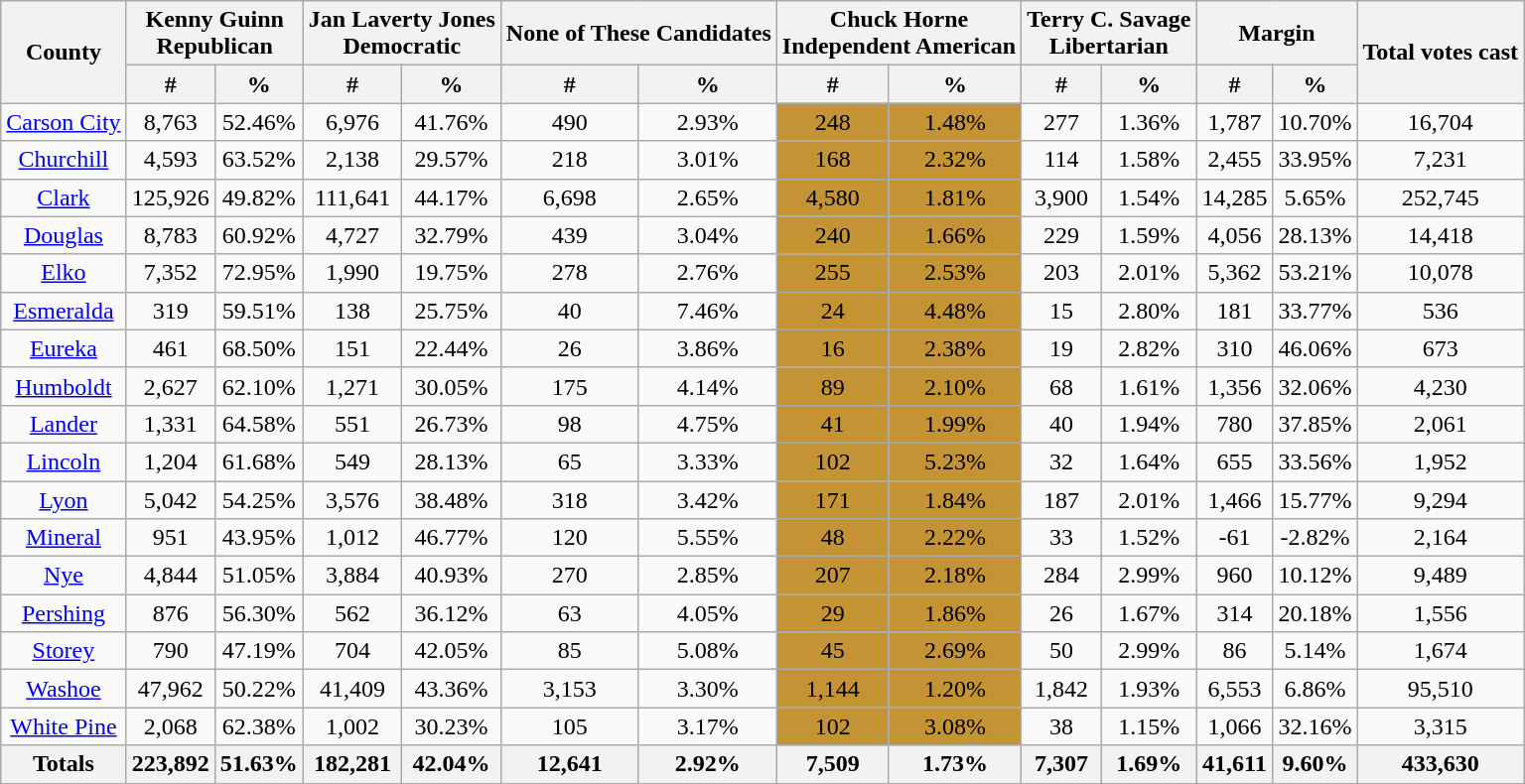<table class="wikitable sortable" style="text-align:center">
<tr>
<th rowspan="2">County</th>
<th style="text-align:center;" colspan="2">Kenny Guinn<br>Republican</th>
<th style="text-align:center;" colspan="2">Jan Laverty Jones<br>Democratic</th>
<th style="text-align:center;" colspan="2">None of These Candidates</th>
<th style="text-align:center;" colspan="2">Chuck Horne<br>Independent American</th>
<th style="text-align:center;" colspan="2">Terry C. Savage<br>Libertarian</th>
<th style="text-align:center;" colspan="2">Margin</th>
<th style="text-align:center;" rowspan="2">Total votes cast</th>
</tr>
<tr>
<th style="text-align:center;" data-sort-type="number">#</th>
<th style="text-align:center;" data-sort-type="number">%</th>
<th style="text-align:center;" data-sort-type="number">#</th>
<th style="text-align:center;" data-sort-type="number">%</th>
<th style="text-align:center;" data-sort-type="number">#</th>
<th style="text-align:center;" data-sort-type="number">%</th>
<th style="text-align:center;" data-sort-type="number">#</th>
<th style="text-align:center;" data-sort-type="number">%</th>
<th style="text-align:center;" data-sort-type="number">#</th>
<th style="text-align:center;" data-sort-type="number">%</th>
<th style="text-align:center;" data-sort-type="number">#</th>
<th style="text-align:center;" data-sort-type="number">%</th>
</tr>
<tr style="text-align:center;">
<td><a href='#'>Carson City</a></td>
<td>8,763</td>
<td>52.46%</td>
<td>6,976</td>
<td>41.76%</td>
<td>490</td>
<td>2.93%</td>
<td bgcolor="#c49334">248</td>
<td bgcolor="#c49334">1.48%</td>
<td>277</td>
<td>1.36%</td>
<td>1,787</td>
<td>10.70%</td>
<td>16,704</td>
</tr>
<tr style="text-align:center;">
<td><a href='#'>Churchill</a></td>
<td>4,593</td>
<td>63.52%</td>
<td>2,138</td>
<td>29.57%</td>
<td>218</td>
<td>3.01%</td>
<td bgcolor="#c49334">168</td>
<td bgcolor="#c49334">2.32%</td>
<td>114</td>
<td>1.58%</td>
<td>2,455</td>
<td>33.95%</td>
<td>7,231</td>
</tr>
<tr style="text-align:center;">
<td><a href='#'>Clark</a></td>
<td>125,926</td>
<td>49.82%</td>
<td>111,641</td>
<td>44.17%</td>
<td>6,698</td>
<td>2.65%</td>
<td bgcolor="#c49334">4,580</td>
<td bgcolor="#c49334">1.81%</td>
<td>3,900</td>
<td>1.54%</td>
<td>14,285</td>
<td>5.65%</td>
<td>252,745</td>
</tr>
<tr style="text-align:center;">
<td><a href='#'>Douglas</a></td>
<td>8,783</td>
<td>60.92%</td>
<td>4,727</td>
<td>32.79%</td>
<td>439</td>
<td>3.04%</td>
<td bgcolor="#c49334">240</td>
<td bgcolor="#c49334">1.66%</td>
<td>229</td>
<td>1.59%</td>
<td>4,056</td>
<td>28.13%</td>
<td>14,418</td>
</tr>
<tr style="text-align:center;">
<td><a href='#'>Elko</a></td>
<td>7,352</td>
<td>72.95%</td>
<td>1,990</td>
<td>19.75%</td>
<td>278</td>
<td>2.76%</td>
<td bgcolor="#c49334">255</td>
<td bgcolor="#c49334">2.53%</td>
<td>203</td>
<td>2.01%</td>
<td>5,362</td>
<td>53.21%</td>
<td>10,078</td>
</tr>
<tr style="text-align:center;">
<td><a href='#'>Esmeralda</a></td>
<td>319</td>
<td>59.51%</td>
<td>138</td>
<td>25.75%</td>
<td>40</td>
<td>7.46%</td>
<td bgcolor="#c49334">24</td>
<td bgcolor="#c49334">4.48%</td>
<td>15</td>
<td>2.80%</td>
<td>181</td>
<td>33.77%</td>
<td>536</td>
</tr>
<tr style="text-align:center;">
<td><a href='#'>Eureka</a></td>
<td>461</td>
<td>68.50%</td>
<td>151</td>
<td>22.44%</td>
<td>26</td>
<td>3.86%</td>
<td bgcolor="#c49334">16</td>
<td bgcolor="#c49334">2.38%</td>
<td>19</td>
<td>2.82%</td>
<td>310</td>
<td>46.06%</td>
<td>673</td>
</tr>
<tr style="text-align:center;">
<td><a href='#'>Humboldt</a></td>
<td>2,627</td>
<td>62.10%</td>
<td>1,271</td>
<td>30.05%</td>
<td>175</td>
<td>4.14%</td>
<td bgcolor="#c49334">89</td>
<td bgcolor="#c49334">2.10%</td>
<td>68</td>
<td>1.61%</td>
<td>1,356</td>
<td>32.06%</td>
<td>4,230</td>
</tr>
<tr style="text-align:center;">
<td><a href='#'>Lander</a></td>
<td>1,331</td>
<td>64.58%</td>
<td>551</td>
<td>26.73%</td>
<td>98</td>
<td>4.75%</td>
<td bgcolor="#c49334">41</td>
<td bgcolor="#c49334">1.99%</td>
<td>40</td>
<td>1.94%</td>
<td>780</td>
<td>37.85%</td>
<td>2,061</td>
</tr>
<tr style="text-align:center;">
<td><a href='#'>Lincoln</a></td>
<td>1,204</td>
<td>61.68%</td>
<td>549</td>
<td>28.13%</td>
<td>65</td>
<td>3.33%</td>
<td bgcolor="#c49334">102</td>
<td bgcolor="#c49334">5.23%</td>
<td>32</td>
<td>1.64%</td>
<td>655</td>
<td>33.56%</td>
<td>1,952</td>
</tr>
<tr style="text-align:center;">
<td><a href='#'>Lyon</a></td>
<td>5,042</td>
<td>54.25%</td>
<td>3,576</td>
<td>38.48%</td>
<td>318</td>
<td>3.42%</td>
<td bgcolor="#c49334">171</td>
<td bgcolor="#c49334">1.84%</td>
<td>187</td>
<td>2.01%</td>
<td>1,466</td>
<td>15.77%</td>
<td>9,294</td>
</tr>
<tr style="text-align:center;">
<td><a href='#'>Mineral</a></td>
<td>951</td>
<td>43.95%</td>
<td>1,012</td>
<td>46.77%</td>
<td>120</td>
<td>5.55%</td>
<td bgcolor="#c49334">48</td>
<td bgcolor="#c49334">2.22%</td>
<td>33</td>
<td>1.52%</td>
<td>-61</td>
<td>-2.82%</td>
<td>2,164</td>
</tr>
<tr style="text-align:center;">
<td><a href='#'>Nye</a></td>
<td>4,844</td>
<td>51.05%</td>
<td>3,884</td>
<td>40.93%</td>
<td>270</td>
<td>2.85%</td>
<td bgcolor="#c49334">207</td>
<td bgcolor="#c49334">2.18%</td>
<td>284</td>
<td>2.99%</td>
<td>960</td>
<td>10.12%</td>
<td>9,489</td>
</tr>
<tr style="text-align:center;">
<td><a href='#'>Pershing</a></td>
<td>876</td>
<td>56.30%</td>
<td>562</td>
<td>36.12%</td>
<td>63</td>
<td>4.05%</td>
<td bgcolor="#c49334">29</td>
<td bgcolor="#c49334">1.86%</td>
<td>26</td>
<td>1.67%</td>
<td>314</td>
<td>20.18%</td>
<td>1,556</td>
</tr>
<tr style="text-align:center;">
<td><a href='#'>Storey</a></td>
<td>790</td>
<td>47.19%</td>
<td>704</td>
<td>42.05%</td>
<td>85</td>
<td>5.08%</td>
<td bgcolor="#c49334">45</td>
<td bgcolor="#c49334">2.69%</td>
<td>50</td>
<td>2.99%</td>
<td>86</td>
<td>5.14%</td>
<td>1,674</td>
</tr>
<tr style="text-align:center;">
<td><a href='#'>Washoe</a></td>
<td>47,962</td>
<td>50.22%</td>
<td>41,409</td>
<td>43.36%</td>
<td>3,153</td>
<td>3.30%</td>
<td bgcolor="#c49334">1,144</td>
<td bgcolor="#c49334">1.20%</td>
<td>1,842</td>
<td>1.93%</td>
<td>6,553</td>
<td>6.86%</td>
<td>95,510</td>
</tr>
<tr style="text-align:center;">
<td><a href='#'>White Pine</a></td>
<td>2,068</td>
<td>62.38%</td>
<td>1,002</td>
<td>30.23%</td>
<td>105</td>
<td>3.17%</td>
<td bgcolor="#c49334">102</td>
<td bgcolor="#c49334">3.08%</td>
<td>38</td>
<td>1.15%</td>
<td>1,066</td>
<td>32.16%</td>
<td>3,315</td>
</tr>
<tr style="text-align:center;">
<th>Totals</th>
<th>223,892</th>
<th>51.63%</th>
<th>182,281</th>
<th>42.04%</th>
<th>12,641</th>
<th>2.92%</th>
<th>7,509</th>
<th>1.73%</th>
<th>7,307</th>
<th>1.69%</th>
<th>41,611</th>
<th>9.60%</th>
<th>433,630</th>
</tr>
</table>
